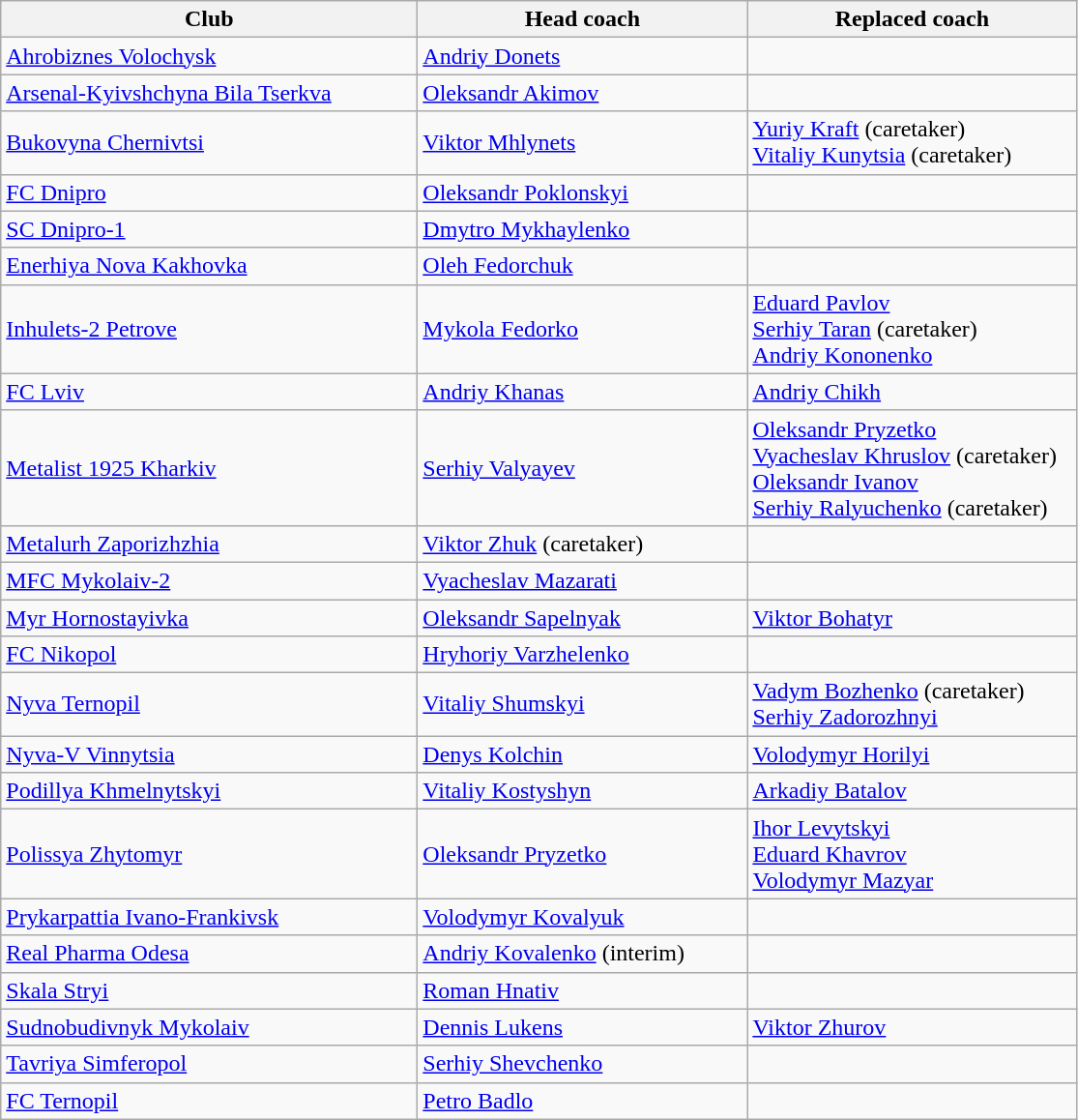<table class="wikitable sortable">
<tr>
<th width="280">Club</th>
<th width="220">Head coach</th>
<th width="220">Replaced coach</th>
</tr>
<tr>
<td><a href='#'>Ahrobiznes Volochysk</a></td>
<td> <a href='#'>Andriy Donets</a></td>
<td></td>
</tr>
<tr>
<td><a href='#'>Arsenal-Kyivshchyna Bila Tserkva</a></td>
<td> <a href='#'>Oleksandr Akimov</a></td>
<td></td>
</tr>
<tr>
<td><a href='#'>Bukovyna Chernivtsi</a></td>
<td> <a href='#'>Viktor Mhlynets</a></td>
<td> <a href='#'>Yuriy Kraft</a> (caretaker)<br> <a href='#'>Vitaliy Kunytsia</a> (caretaker)</td>
</tr>
<tr>
<td><a href='#'>FC Dnipro</a></td>
<td> <a href='#'>Oleksandr Poklonskyi</a></td>
<td></td>
</tr>
<tr>
<td><a href='#'>SC Dnipro-1</a></td>
<td> <a href='#'>Dmytro Mykhaylenko</a></td>
<td></td>
</tr>
<tr>
<td><a href='#'>Enerhiya Nova Kakhovka</a></td>
<td> <a href='#'>Oleh Fedorchuk</a></td>
<td></td>
</tr>
<tr>
<td><a href='#'>Inhulets-2 Petrove</a></td>
<td> <a href='#'>Mykola Fedorko</a></td>
<td> <a href='#'>Eduard Pavlov</a> <br>  <a href='#'>Serhiy Taran</a> (caretaker)<br> <a href='#'>Andriy Kononenko</a></td>
</tr>
<tr>
<td><a href='#'>FC Lviv</a></td>
<td> <a href='#'>Andriy Khanas</a></td>
<td> <a href='#'>Andriy Chikh</a></td>
</tr>
<tr>
<td><a href='#'>Metalist 1925 Kharkiv</a></td>
<td> <a href='#'>Serhiy Valyayev</a></td>
<td> <a href='#'>Oleksandr Pryzetko</a><br> <a href='#'>Vyacheslav Khruslov</a> (caretaker)<br> <a href='#'>Oleksandr Ivanov</a><br> <a href='#'>Serhiy Ralyuchenko</a> (caretaker)</td>
</tr>
<tr>
<td><a href='#'>Metalurh Zaporizhzhia</a></td>
<td> <a href='#'>Viktor Zhuk</a> (caretaker)</td>
<td></td>
</tr>
<tr>
<td><a href='#'>MFC Mykolaiv-2</a></td>
<td> <a href='#'>Vyacheslav Mazarati</a></td>
<td></td>
</tr>
<tr>
<td><a href='#'>Myr Hornostayivka</a></td>
<td> <a href='#'>Oleksandr Sapelnyak</a></td>
<td> <a href='#'>Viktor Bohatyr</a></td>
</tr>
<tr>
<td><a href='#'>FC Nikopol</a></td>
<td> <a href='#'>Hryhoriy Varzhelenko</a></td>
<td></td>
</tr>
<tr>
<td><a href='#'>Nyva Ternopil</a></td>
<td> <a href='#'>Vitaliy Shumskyi</a></td>
<td> <a href='#'>Vadym Bozhenko</a> (caretaker)<br> <a href='#'>Serhiy Zadorozhnyi</a></td>
</tr>
<tr>
<td><a href='#'>Nyva-V Vinnytsia</a></td>
<td> <a href='#'>Denys Kolchin</a></td>
<td> <a href='#'>Volodymyr Horilyi</a></td>
</tr>
<tr>
<td><a href='#'>Podillya Khmelnytskyi</a></td>
<td> <a href='#'>Vitaliy Kostyshyn</a></td>
<td> <a href='#'>Arkadiy Batalov</a></td>
</tr>
<tr>
<td><a href='#'>Polissya Zhytomyr</a></td>
<td> <a href='#'>Oleksandr Pryzetko</a></td>
<td> <a href='#'>Ihor Levytskyi</a><br> <a href='#'>Eduard Khavrov</a><br> <a href='#'>Volodymyr Mazyar</a></td>
</tr>
<tr>
<td><a href='#'>Prykarpattia Ivano-Frankivsk</a></td>
<td> <a href='#'>Volodymyr Kovalyuk</a></td>
<td></td>
</tr>
<tr>
<td><a href='#'>Real Pharma Odesa</a></td>
<td> <a href='#'>Andriy Kovalenko</a> (interim)</td>
<td></td>
</tr>
<tr>
<td><a href='#'>Skala Stryi</a></td>
<td> <a href='#'>Roman Hnativ</a></td>
<td></td>
</tr>
<tr>
<td><a href='#'>Sudnobudivnyk Mykolaiv</a></td>
<td> <a href='#'>Dennis Lukens</a></td>
<td> <a href='#'>Viktor Zhurov</a></td>
</tr>
<tr>
<td><a href='#'>Tavriya Simferopol</a></td>
<td> <a href='#'>Serhiy Shevchenko</a></td>
<td></td>
</tr>
<tr>
<td><a href='#'>FC Ternopil</a></td>
<td> <a href='#'>Petro Badlo</a></td>
<td></td>
</tr>
</table>
